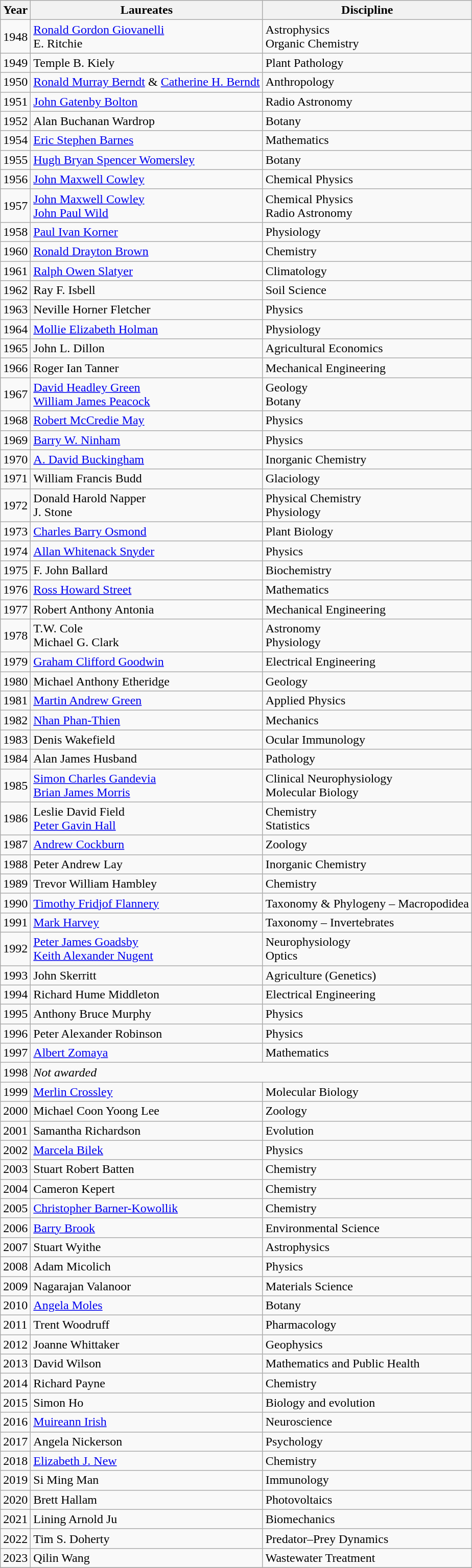<table class="wikitable">
<tr>
<th>Year</th>
<th>Laureates</th>
<th>Discipline</th>
</tr>
<tr>
<td>1948</td>
<td><a href='#'>Ronald Gordon Giovanelli</a> <br> E. Ritchie</td>
<td>Astrophysics  <br> Organic Chemistry</td>
</tr>
<tr>
<td>1949</td>
<td>Temple B. Kiely</td>
<td>Plant Pathology</td>
</tr>
<tr>
<td>1950</td>
<td><a href='#'>Ronald Murray Berndt</a> & <a href='#'>Catherine H. Berndt</a></td>
<td>Anthropology</td>
</tr>
<tr>
<td>1951</td>
<td><a href='#'>John Gatenby Bolton</a></td>
<td>Radio Astronomy</td>
</tr>
<tr>
<td>1952</td>
<td>Alan Buchanan Wardrop</td>
<td>Botany</td>
</tr>
<tr>
<td>1954</td>
<td><a href='#'>Eric Stephen Barnes</a></td>
<td>Mathematics</td>
</tr>
<tr>
<td>1955</td>
<td><a href='#'>Hugh Bryan Spencer Womersley</a></td>
<td>Botany</td>
</tr>
<tr>
<td>1956</td>
<td><a href='#'>John Maxwell Cowley</a></td>
<td>Chemical Physics</td>
</tr>
<tr>
<td>1957</td>
<td><a href='#'>John Maxwell Cowley</a> <br> <a href='#'>John Paul Wild</a></td>
<td>Chemical Physics <br>Radio Astronomy</td>
</tr>
<tr>
<td>1958</td>
<td><a href='#'>Paul Ivan Korner</a></td>
<td>Physiology</td>
</tr>
<tr>
<td>1960</td>
<td><a href='#'>Ronald Drayton Brown</a></td>
<td>Chemistry</td>
</tr>
<tr>
<td>1961</td>
<td><a href='#'>Ralph Owen Slatyer</a></td>
<td>Climatology</td>
</tr>
<tr>
<td>1962</td>
<td>Ray F. Isbell</td>
<td>Soil Science</td>
</tr>
<tr>
<td>1963</td>
<td>Neville Horner Fletcher</td>
<td>Physics</td>
</tr>
<tr>
<td>1964</td>
<td><a href='#'>Mollie Elizabeth Holman</a></td>
<td>Physiology</td>
</tr>
<tr>
<td>1965</td>
<td>John L. Dillon</td>
<td>Agricultural Economics</td>
</tr>
<tr>
<td>1966</td>
<td>Roger Ian Tanner</td>
<td>Mechanical Engineering</td>
</tr>
<tr>
<td>1967</td>
<td><a href='#'>David Headley Green</a><br> <a href='#'>William James Peacock</a></td>
<td>Geology <br> Botany</td>
</tr>
<tr>
<td>1968</td>
<td><a href='#'>Robert McCredie May</a></td>
<td>Physics</td>
</tr>
<tr>
<td>1969</td>
<td><a href='#'>Barry W. Ninham</a></td>
<td>Physics</td>
</tr>
<tr>
<td>1970</td>
<td><a href='#'>A. David Buckingham</a></td>
<td>Inorganic Chemistry</td>
</tr>
<tr>
<td>1971</td>
<td>William Francis Budd</td>
<td>Glaciology</td>
</tr>
<tr>
<td>1972</td>
<td>Donald Harold Napper <br>J. Stone</td>
<td>Physical Chemistry <br>Physiology</td>
</tr>
<tr>
<td>1973</td>
<td><a href='#'>Charles Barry Osmond</a></td>
<td>Plant Biology</td>
</tr>
<tr>
<td>1974</td>
<td><a href='#'>Allan Whitenack Snyder</a></td>
<td>Physics</td>
</tr>
<tr>
<td>1975</td>
<td>F. John Ballard</td>
<td>Biochemistry</td>
</tr>
<tr>
<td>1976</td>
<td><a href='#'>Ross Howard Street</a></td>
<td>Mathematics</td>
</tr>
<tr>
<td>1977</td>
<td>Robert Anthony Antonia</td>
<td>Mechanical Engineering</td>
</tr>
<tr>
<td>1978</td>
<td>T.W. Cole <br>Michael G. Clark</td>
<td>Astronomy <br>Physiology</td>
</tr>
<tr>
<td>1979</td>
<td><a href='#'>Graham Clifford Goodwin</a></td>
<td>Electrical Engineering</td>
</tr>
<tr>
<td>1980</td>
<td>Michael Anthony Etheridge</td>
<td>Geology</td>
</tr>
<tr>
<td>1981</td>
<td><a href='#'>Martin Andrew Green</a></td>
<td>Applied Physics</td>
</tr>
<tr>
<td>1982</td>
<td><a href='#'>Nhan Phan-Thien</a></td>
<td>Mechanics</td>
</tr>
<tr>
<td>1983</td>
<td>Denis Wakefield</td>
<td>Ocular Immunology</td>
</tr>
<tr>
<td>1984</td>
<td>Alan James Husband</td>
<td>Pathology</td>
</tr>
<tr>
<td>1985</td>
<td><a href='#'>Simon Charles Gandevia</a> <br><a href='#'>Brian James Morris</a></td>
<td>Clinical Neurophysiology <br>Molecular Biology</td>
</tr>
<tr>
<td>1986</td>
<td>Leslie David Field <br><a href='#'>Peter Gavin Hall</a></td>
<td>Chemistry <br> Statistics</td>
</tr>
<tr>
<td>1987</td>
<td><a href='#'>Andrew Cockburn</a></td>
<td>Zoology</td>
</tr>
<tr>
<td>1988</td>
<td>Peter Andrew Lay</td>
<td>Inorganic Chemistry</td>
</tr>
<tr>
<td>1989</td>
<td>Trevor William Hambley</td>
<td>Chemistry</td>
</tr>
<tr>
<td>1990</td>
<td><a href='#'>Timothy Fridjof Flannery</a></td>
<td>Taxonomy & Phylogeny – Macropodidea</td>
</tr>
<tr>
<td>1991</td>
<td><a href='#'>Mark Harvey</a></td>
<td>Taxonomy – Invertebrates</td>
</tr>
<tr>
<td>1992</td>
<td><a href='#'>Peter James Goadsby</a> <br> <a href='#'>Keith Alexander Nugent</a></td>
<td>Neurophysiology <br> Optics</td>
</tr>
<tr>
<td>1993</td>
<td>John Skerritt</td>
<td>Agriculture (Genetics)</td>
</tr>
<tr>
<td>1994</td>
<td>Richard Hume Middleton</td>
<td>Electrical Engineering</td>
</tr>
<tr>
<td>1995</td>
<td>Anthony Bruce Murphy</td>
<td>Physics</td>
</tr>
<tr>
<td>1996</td>
<td>Peter Alexander Robinson</td>
<td>Physics</td>
</tr>
<tr>
<td>1997</td>
<td><a href='#'>Albert Zomaya</a></td>
<td>Mathematics</td>
</tr>
<tr>
<td>1998</td>
<td colspan= "2"><em>Not awarded</em></td>
</tr>
<tr>
<td>1999</td>
<td><a href='#'>Merlin Crossley</a></td>
<td>Molecular Biology</td>
</tr>
<tr>
<td>2000</td>
<td>Michael Coon Yoong Lee</td>
<td>Zoology</td>
</tr>
<tr>
<td>2001</td>
<td>Samantha Richardson</td>
<td>Evolution</td>
</tr>
<tr>
<td>2002</td>
<td><a href='#'>Marcela Bilek</a></td>
<td>Physics</td>
</tr>
<tr>
<td>2003</td>
<td>Stuart Robert Batten</td>
<td>Chemistry</td>
</tr>
<tr>
<td>2004</td>
<td>Cameron Kepert</td>
<td>Chemistry</td>
</tr>
<tr>
<td>2005</td>
<td><a href='#'>Christopher Barner-Kowollik</a></td>
<td>Chemistry</td>
</tr>
<tr>
<td>2006</td>
<td><a href='#'>Barry Brook</a></td>
<td>Environmental Science</td>
</tr>
<tr>
<td>2007</td>
<td>Stuart Wyithe</td>
<td>Astrophysics</td>
</tr>
<tr>
<td>2008</td>
<td>Adam Micolich</td>
<td>Physics</td>
</tr>
<tr>
<td>2009</td>
<td>Nagarajan Valanoor</td>
<td>Materials Science</td>
</tr>
<tr>
<td>2010</td>
<td><a href='#'>Angela Moles</a></td>
<td>Botany</td>
</tr>
<tr>
<td>2011</td>
<td>Trent Woodruff</td>
<td>Pharmacology</td>
</tr>
<tr>
<td>2012</td>
<td>Joanne Whittaker</td>
<td>Geophysics</td>
</tr>
<tr>
<td>2013</td>
<td>David Wilson</td>
<td>Mathematics and Public Health</td>
</tr>
<tr>
<td>2014</td>
<td>Richard Payne</td>
<td>Chemistry</td>
</tr>
<tr>
<td>2015</td>
<td>Simon Ho</td>
<td>Biology and evolution</td>
</tr>
<tr>
<td>2016</td>
<td><a href='#'>Muireann Irish</a></td>
<td>Neuroscience</td>
</tr>
<tr>
<td>2017</td>
<td>Angela Nickerson</td>
<td>Psychology</td>
</tr>
<tr>
<td>2018</td>
<td><a href='#'>Elizabeth J. New</a></td>
<td>Chemistry</td>
</tr>
<tr>
<td>2019</td>
<td>Si Ming Man</td>
<td>Immunology</td>
</tr>
<tr>
<td>2020</td>
<td>Brett Hallam</td>
<td>Photovoltaics</td>
</tr>
<tr>
<td>2021</td>
<td>Lining Arnold Ju</td>
<td>Biomechanics</td>
</tr>
<tr>
<td>2022</td>
<td>Tim S. Doherty</td>
<td>Predator–Prey Dynamics</td>
</tr>
<tr>
<td>2023</td>
<td>Qilin Wang</td>
<td>Wastewater Treatment</td>
</tr>
<tr>
</tr>
</table>
